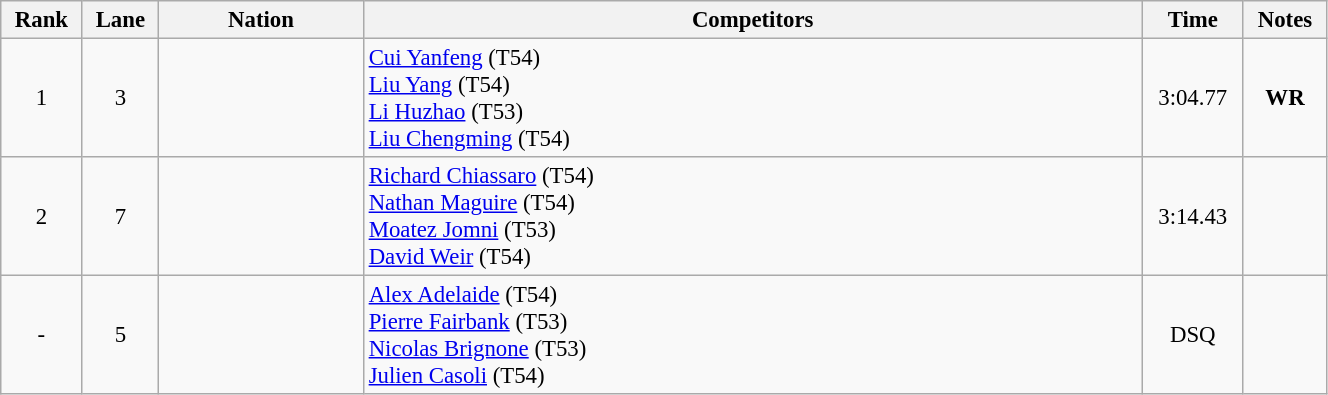<table class="wikitable sortable"  style="width:70%; text-align:center; font-size:95%;">
<tr>
<th width=15>Rank</th>
<th width=15>Lane</th>
<th width=100>Nation</th>
<th width=400>Competitors</th>
<th width=15>Time</th>
<th width=15>Notes</th>
</tr>
<tr>
<td>1</td>
<td>3</td>
<td align=left></td>
<td align=left><a href='#'>Cui Yanfeng</a> (T54)<br><a href='#'>Liu Yang</a> (T54)<br><a href='#'>Li Huzhao</a> (T53)<br><a href='#'>Liu Chengming</a> (T54)</td>
<td>3:04.77</td>
<td> <strong>WR</strong></td>
</tr>
<tr>
<td>2</td>
<td>7</td>
<td align=left></td>
<td align=left><a href='#'>Richard Chiassaro</a> (T54)<br><a href='#'>Nathan Maguire</a> (T54)<br><a href='#'>Moatez Jomni</a> (T53)<br><a href='#'>David Weir</a> (T54)</td>
<td>3:14.43</td>
<td></td>
</tr>
<tr>
<td>-</td>
<td>5</td>
<td align=left></td>
<td align=left><a href='#'>Alex Adelaide</a> (T54)<br><a href='#'>Pierre Fairbank</a> (T53)<br><a href='#'>Nicolas Brignone</a> (T53)<br><a href='#'>Julien Casoli</a> (T54)</td>
<td>DSQ</td>
<td></td>
</tr>
</table>
